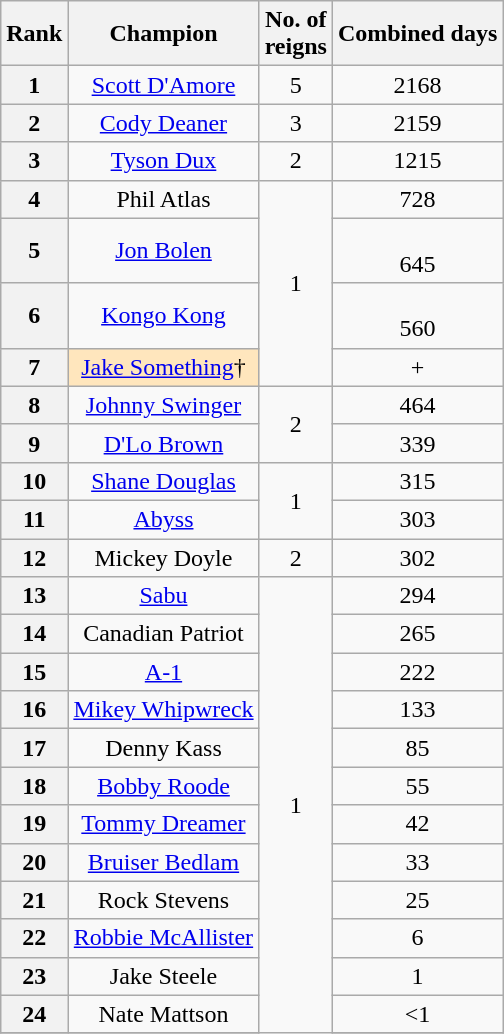<table class="wikitable sortable" style="text-align: center">
<tr>
<th>Rank</th>
<th>Champion</th>
<th>No. of<br>reigns</th>
<th>Combined days</th>
</tr>
<tr>
<th><strong>1</strong></th>
<td><a href='#'>Scott D'Amore</a></td>
<td>5</td>
<td>2168</td>
</tr>
<tr>
<th><strong>2</strong></th>
<td><a href='#'>Cody Deaner</a></td>
<td>3</td>
<td>2159</td>
</tr>
<tr>
<th><strong>3</strong></th>
<td><a href='#'>Tyson Dux</a></td>
<td>2</td>
<td>1215</td>
</tr>
<tr>
<th><strong>4</strong></th>
<td>Phil Atlas</td>
<td rowspan=4>1</td>
<td>728</td>
</tr>
<tr>
<th><strong>5</strong></th>
<td><a href='#'>Jon Bolen</a></td>
<td><br>645</td>
</tr>
<tr>
<th><strong>6</strong></th>
<td><a href='#'>Kongo Kong</a></td>
<td><br>560</td>
</tr>
<tr>
<th><strong>7</strong></th>
<td style="background-color:#ffe6bd"><a href='#'>Jake Something</a>†</td>
<td>+</td>
</tr>
<tr>
<th><strong>8</strong></th>
<td><a href='#'>Johnny Swinger</a></td>
<td rowspan=2>2</td>
<td>464</td>
</tr>
<tr>
<th><strong>9</strong></th>
<td><a href='#'>D'Lo Brown</a></td>
<td>339</td>
</tr>
<tr>
<th><strong>10</strong></th>
<td><a href='#'>Shane Douglas</a></td>
<td rowspan=2>1</td>
<td>315</td>
</tr>
<tr>
<th><strong>11</strong></th>
<td><a href='#'>Abyss</a></td>
<td>303</td>
</tr>
<tr>
<th><strong>12</strong></th>
<td>Mickey Doyle</td>
<td>2</td>
<td>302</td>
</tr>
<tr>
<th><strong>13</strong></th>
<td><a href='#'>Sabu</a></td>
<td rowspan=13>1</td>
<td>294</td>
</tr>
<tr>
<th><strong>14</strong></th>
<td>Canadian Patriot</td>
<td>265</td>
</tr>
<tr>
<th><strong>15</strong></th>
<td><a href='#'>A-1</a></td>
<td>222</td>
</tr>
<tr>
<th><strong>16</strong></th>
<td><a href='#'>Mikey Whipwreck</a></td>
<td>133</td>
</tr>
<tr>
<th><strong>17</strong></th>
<td>Denny Kass</td>
<td>85</td>
</tr>
<tr>
<th><strong>18</strong></th>
<td><a href='#'>Bobby Roode</a></td>
<td>55</td>
</tr>
<tr>
<th><strong>19</strong></th>
<td><a href='#'>Tommy Dreamer</a></td>
<td>42</td>
</tr>
<tr>
<th><strong>20</strong></th>
<td><a href='#'>Bruiser Bedlam</a></td>
<td>33</td>
</tr>
<tr>
<th><strong>21</strong></th>
<td>Rock Stevens</td>
<td>25</td>
</tr>
<tr>
<th><strong>22</strong></th>
<td><a href='#'>Robbie McAllister</a></td>
<td>6</td>
</tr>
<tr>
<th><strong>23</strong></th>
<td>Jake Steele</td>
<td>1</td>
</tr>
<tr>
<th><strong>24</strong></th>
<td>Nate Mattson</td>
<td><1</td>
</tr>
<tr>
</tr>
</table>
